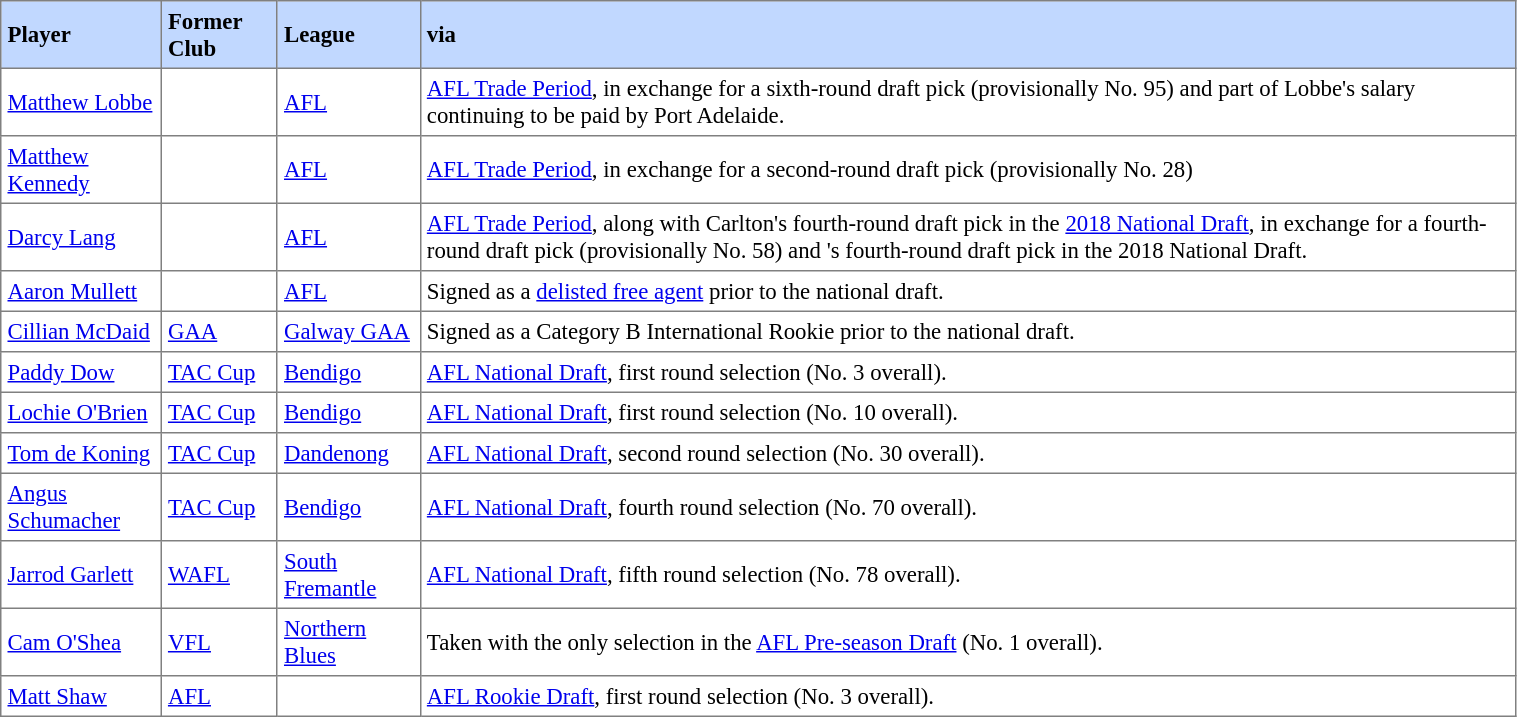<table border="1" cellpadding="4" cellspacing="0"  style="text-align:left; font-size:95%; border-collapse:collapse; width:80%;">
<tr style="background:#C1D8FF;">
<th>Player</th>
<th>Former Club</th>
<th>League</th>
<th>via</th>
</tr>
<tr>
<td> <a href='#'>Matthew Lobbe</a></td>
<td></td>
<td><a href='#'>AFL</a></td>
<td><a href='#'>AFL Trade Period</a>, in exchange for a sixth-round draft pick (provisionally No. 95) and part of Lobbe's salary continuing to be paid by Port Adelaide.</td>
</tr>
<tr>
<td> <a href='#'>Matthew Kennedy</a></td>
<td></td>
<td><a href='#'>AFL</a></td>
<td><a href='#'>AFL Trade Period</a>, in exchange for a second-round draft pick (provisionally No. 28)</td>
</tr>
<tr>
<td> <a href='#'>Darcy Lang</a></td>
<td></td>
<td><a href='#'>AFL</a></td>
<td><a href='#'>AFL Trade Period</a>, along with Carlton's fourth-round draft pick in the <a href='#'>2018 National Draft</a>, in exchange for a fourth-round draft pick (provisionally No. 58) and 's fourth-round draft pick in the 2018 National Draft.</td>
</tr>
<tr>
<td> <a href='#'>Aaron Mullett</a></td>
<td></td>
<td><a href='#'>AFL</a></td>
<td>Signed as a <a href='#'>delisted free agent</a> prior to the national draft.</td>
</tr>
<tr>
<td> <a href='#'>Cillian McDaid</a></td>
<td><a href='#'>GAA</a></td>
<td><a href='#'>Galway GAA</a></td>
<td>Signed as a Category B International Rookie prior to the national draft.</td>
</tr>
<tr>
<td> <a href='#'>Paddy Dow</a></td>
<td><a href='#'>TAC Cup</a></td>
<td><a href='#'>Bendigo</a></td>
<td><a href='#'>AFL National Draft</a>, first round selection (No. 3 overall).</td>
</tr>
<tr>
<td> <a href='#'>Lochie O'Brien</a></td>
<td><a href='#'>TAC Cup</a></td>
<td><a href='#'>Bendigo</a></td>
<td><a href='#'>AFL National Draft</a>, first round selection (No. 10 overall).</td>
</tr>
<tr>
<td> <a href='#'>Tom de Koning</a></td>
<td><a href='#'>TAC Cup</a></td>
<td><a href='#'>Dandenong</a></td>
<td><a href='#'>AFL National Draft</a>, second round selection (No. 30 overall).</td>
</tr>
<tr>
<td> <a href='#'>Angus Schumacher</a></td>
<td><a href='#'>TAC Cup</a></td>
<td><a href='#'>Bendigo</a></td>
<td><a href='#'>AFL National Draft</a>, fourth round selection (No. 70 overall).</td>
</tr>
<tr>
<td> <a href='#'>Jarrod Garlett</a></td>
<td><a href='#'>WAFL</a></td>
<td><a href='#'>South Fremantle</a></td>
<td><a href='#'>AFL National Draft</a>, fifth round selection (No. 78 overall).</td>
</tr>
<tr>
<td> <a href='#'>Cam O'Shea</a></td>
<td><a href='#'>VFL</a></td>
<td><a href='#'>Northern Blues</a></td>
<td>Taken with the only selection in the <a href='#'>AFL Pre-season Draft</a> (No. 1 overall).</td>
</tr>
<tr>
<td> <a href='#'>Matt Shaw</a></td>
<td><a href='#'>AFL</a></td>
<td></td>
<td><a href='#'>AFL Rookie Draft</a>, first round selection (No. 3 overall).</td>
</tr>
</table>
